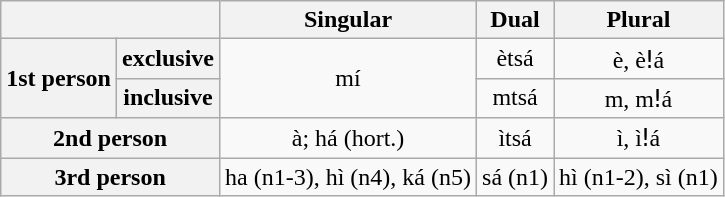<table class="wikitable" style="text-align:center;">
<tr>
<th colspan="2"></th>
<th>Singular</th>
<th>Dual</th>
<th>Plural</th>
</tr>
<tr>
<th rowspan="2">1st person</th>
<th>exclusive</th>
<td rowspan="2">mí</td>
<td>ètsá</td>
<td>è, èǃá</td>
</tr>
<tr>
<th>inclusive</th>
<td>mtsá</td>
<td>m, mǃá</td>
</tr>
<tr>
<th colspan="2">2nd person</th>
<td>à; há (hort.)</td>
<td>ìtsá</td>
<td>ì, ìǃá</td>
</tr>
<tr>
<th colspan="2">3rd person</th>
<td>ha (n1-3), hì (n4), ká (n5)</td>
<td>sá (n1)</td>
<td>hì (n1-2), sì (n1)</td>
</tr>
</table>
